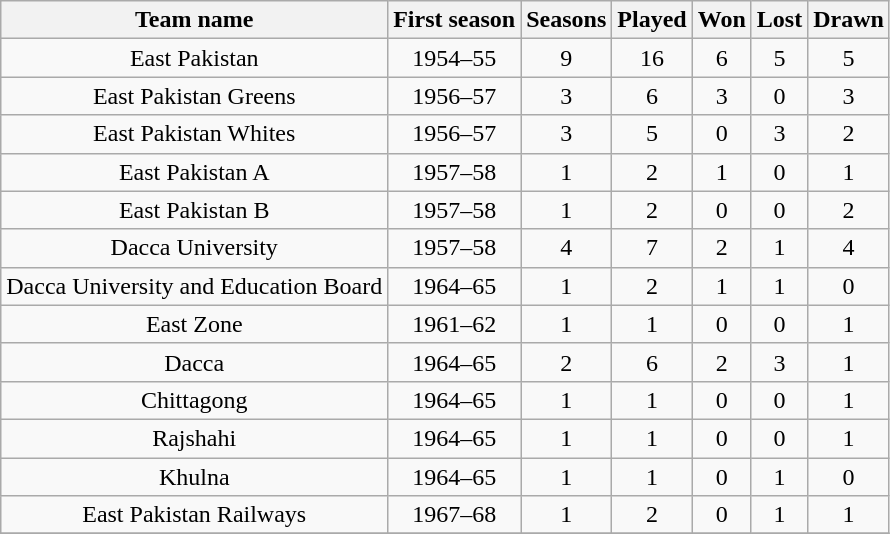<table class="wikitable sortable">
<tr align="center">
<th>Team name</th>
<th>First season</th>
<th>Seasons</th>
<th>Played</th>
<th>Won</th>
<th>Lost</th>
<th>Drawn</th>
</tr>
<tr align="center">
<td>East Pakistan</td>
<td>1954–55</td>
<td>9</td>
<td>16</td>
<td>6</td>
<td>5</td>
<td>5</td>
</tr>
<tr align="center">
<td>East Pakistan Greens</td>
<td>1956–57</td>
<td>3</td>
<td>6</td>
<td>3</td>
<td>0</td>
<td>3</td>
</tr>
<tr align="center">
<td>East Pakistan Whites</td>
<td>1956–57</td>
<td>3</td>
<td>5</td>
<td>0</td>
<td>3</td>
<td>2</td>
</tr>
<tr align="center">
<td>East Pakistan A</td>
<td>1957–58</td>
<td>1</td>
<td>2</td>
<td>1</td>
<td>0</td>
<td>1</td>
</tr>
<tr align="center">
<td>East Pakistan B</td>
<td>1957–58</td>
<td>1</td>
<td>2</td>
<td>0</td>
<td>0</td>
<td>2</td>
</tr>
<tr align="center">
<td>Dacca University</td>
<td>1957–58</td>
<td>4</td>
<td>7</td>
<td>2</td>
<td>1</td>
<td>4</td>
</tr>
<tr align="center">
<td>Dacca University and Education Board</td>
<td>1964–65</td>
<td>1</td>
<td>2</td>
<td>1</td>
<td>1</td>
<td>0</td>
</tr>
<tr align="center">
<td>East Zone</td>
<td>1961–62</td>
<td>1</td>
<td>1</td>
<td>0</td>
<td>0</td>
<td>1</td>
</tr>
<tr align="center">
<td>Dacca</td>
<td>1964–65</td>
<td>2</td>
<td>6</td>
<td>2</td>
<td>3</td>
<td>1</td>
</tr>
<tr align="center">
<td>Chittagong</td>
<td>1964–65</td>
<td>1</td>
<td>1</td>
<td>0</td>
<td>0</td>
<td>1</td>
</tr>
<tr align="center">
<td>Rajshahi</td>
<td>1964–65</td>
<td>1</td>
<td>1</td>
<td>0</td>
<td>0</td>
<td>1</td>
</tr>
<tr align="center">
<td>Khulna</td>
<td>1964–65</td>
<td>1</td>
<td>1</td>
<td>0</td>
<td>1</td>
<td>0</td>
</tr>
<tr align="center">
<td>East Pakistan Railways</td>
<td>1967–68</td>
<td>1</td>
<td>2</td>
<td>0</td>
<td>1</td>
<td>1</td>
</tr>
<tr align="center">
</tr>
</table>
